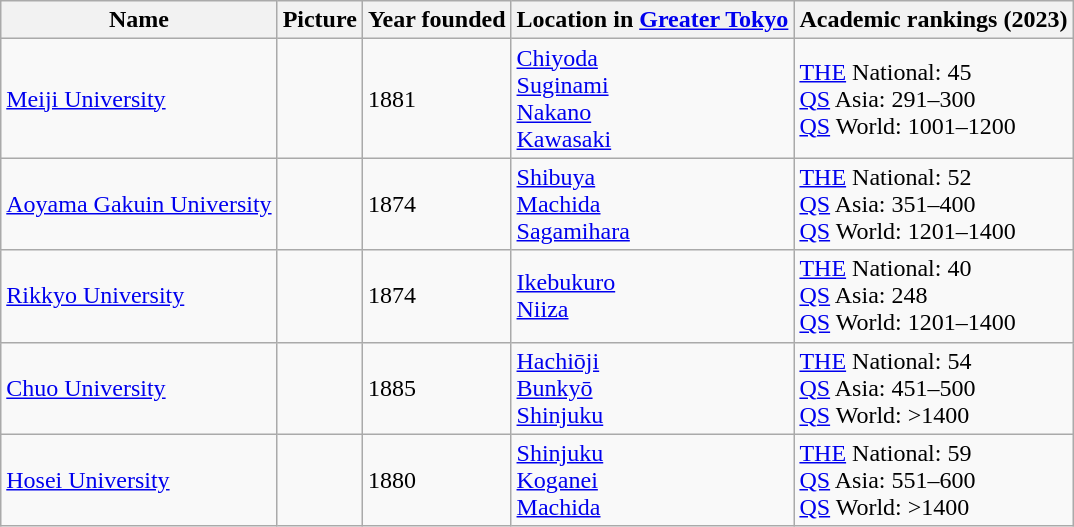<table class="wikitable">
<tr>
<th>Name</th>
<th>Picture</th>
<th>Year founded</th>
<th>Location in <a href='#'>Greater Tokyo</a></th>
<th>Academic rankings (2023)</th>
</tr>
<tr>
<td><a href='#'>Meiji University</a></td>
<td></td>
<td>1881</td>
<td><a href='#'>Chiyoda</a><br><a href='#'>Suginami</a><br><a href='#'>Nakano</a><br><a href='#'>Kawasaki</a></td>
<td><a href='#'>THE</a> National: 45<br><a href='#'>QS</a> Asia: 291–300<br><a href='#'>QS</a> World: 1001–1200</td>
</tr>
<tr>
<td><a href='#'>Aoyama Gakuin University</a></td>
<td></td>
<td>1874</td>
<td><a href='#'>Shibuya</a><br><a href='#'>Machida</a><br><a href='#'>Sagamihara</a></td>
<td><a href='#'>THE</a> National: 52<br><a href='#'>QS</a> Asia: 351–400<br><a href='#'>QS</a> World: 1201–1400</td>
</tr>
<tr>
<td><a href='#'>Rikkyo University</a></td>
<td></td>
<td>1874</td>
<td><a href='#'>Ikebukuro</a><br><a href='#'>Niiza</a></td>
<td><a href='#'>THE</a> National: 40<br><a href='#'>QS</a> Asia: 248<br><a href='#'>QS</a> World: 1201–1400</td>
</tr>
<tr>
<td><a href='#'>Chuo University</a></td>
<td></td>
<td>1885</td>
<td><a href='#'>Hachiōji</a><br><a href='#'>Bunkyō</a><br><a href='#'>Shinjuku</a></td>
<td><a href='#'>THE</a> National: 54<br><a href='#'>QS</a> Asia: 451–500<br><a href='#'>QS</a> World: >1400</td>
</tr>
<tr>
<td><a href='#'>Hosei University</a></td>
<td></td>
<td>1880</td>
<td><a href='#'>Shinjuku</a><br><a href='#'>Koganei</a><br><a href='#'>Machida</a></td>
<td><a href='#'>THE</a> National: 59<br><a href='#'>QS</a> Asia: 551–600<br><a href='#'>QS</a> World: >1400</td>
</tr>
</table>
